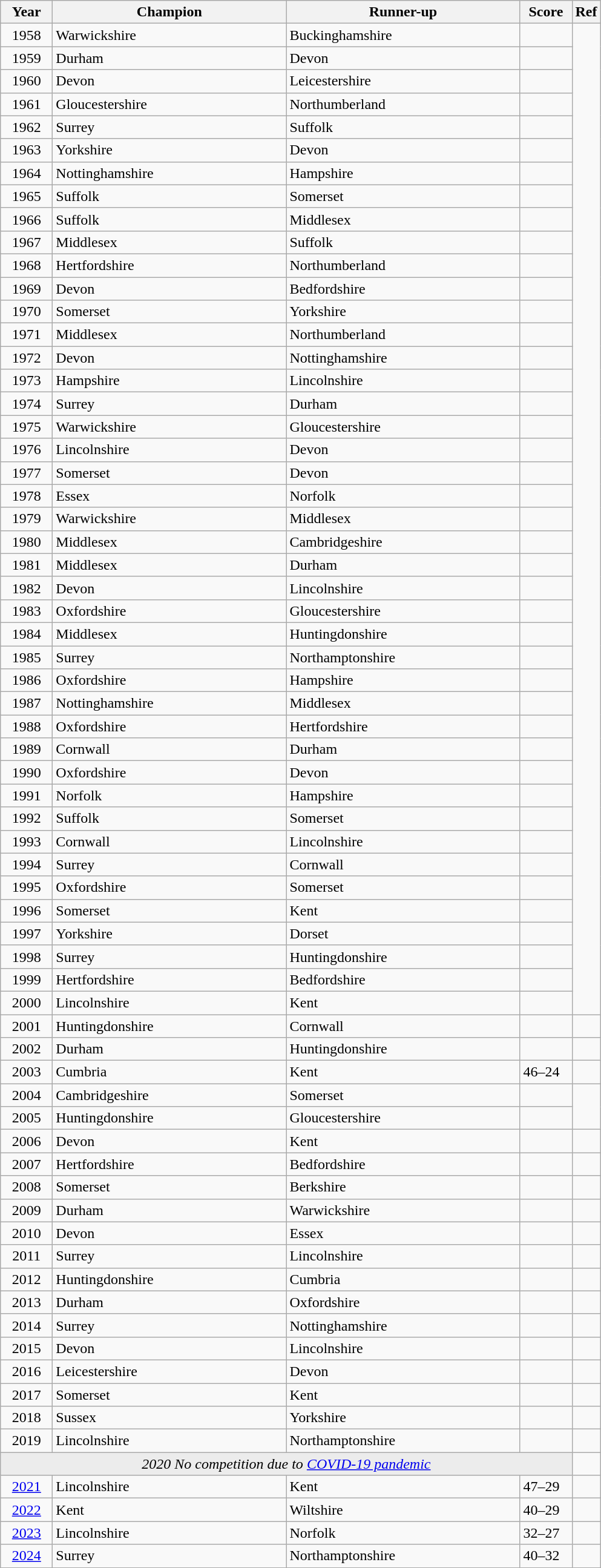<table class="wikitable">
<tr>
<th width="50">Year</th>
<th width="250">Champion</th>
<th width="250">Runner-up</th>
<th width="50">Score</th>
<th width="20">Ref</th>
</tr>
<tr>
<td align=center>1958</td>
<td>Warwickshire</td>
<td>Buckinghamshire</td>
<td></td>
</tr>
<tr>
<td align=center>1959</td>
<td>Durham</td>
<td>Devon</td>
<td></td>
</tr>
<tr>
<td align=center>1960</td>
<td>Devon</td>
<td>Leicestershire</td>
<td></td>
</tr>
<tr>
<td align=center>1961</td>
<td>Gloucestershire</td>
<td>Northumberland</td>
<td></td>
</tr>
<tr>
<td align=center>1962</td>
<td>Surrey</td>
<td>Suffolk</td>
<td></td>
</tr>
<tr>
<td align=center>1963</td>
<td>Yorkshire</td>
<td>Devon</td>
<td></td>
</tr>
<tr>
<td align=center>1964</td>
<td>Nottinghamshire</td>
<td>Hampshire</td>
<td></td>
</tr>
<tr>
<td align=center>1965</td>
<td>Suffolk</td>
<td>Somerset</td>
<td></td>
</tr>
<tr>
<td align=center>1966</td>
<td>Suffolk</td>
<td>Middlesex</td>
<td></td>
</tr>
<tr>
<td align=center>1967</td>
<td>Middlesex</td>
<td>Suffolk</td>
<td></td>
</tr>
<tr>
<td align=center>1968</td>
<td>Hertfordshire</td>
<td>Northumberland</td>
<td></td>
</tr>
<tr>
<td align=center>1969</td>
<td>Devon</td>
<td>Bedfordshire</td>
<td></td>
</tr>
<tr>
<td align=center>1970</td>
<td>Somerset</td>
<td>Yorkshire</td>
<td></td>
</tr>
<tr>
<td align=center>1971</td>
<td>Middlesex</td>
<td>Northumberland</td>
<td></td>
</tr>
<tr>
<td align=center>1972</td>
<td>Devon</td>
<td>Nottinghamshire</td>
<td></td>
</tr>
<tr>
<td align=center>1973</td>
<td>Hampshire</td>
<td>Lincolnshire</td>
<td></td>
</tr>
<tr>
<td align=center>1974</td>
<td>Surrey</td>
<td>Durham</td>
<td></td>
</tr>
<tr>
<td align=center>1975</td>
<td>Warwickshire</td>
<td>Gloucestershire</td>
<td></td>
</tr>
<tr>
<td align=center>1976</td>
<td>Lincolnshire</td>
<td>Devon</td>
<td></td>
</tr>
<tr>
<td align=center>1977</td>
<td>Somerset</td>
<td>Devon</td>
<td></td>
</tr>
<tr>
<td align=center>1978</td>
<td>Essex</td>
<td>Norfolk</td>
<td></td>
</tr>
<tr>
<td align=center>1979</td>
<td>Warwickshire</td>
<td>Middlesex</td>
<td></td>
</tr>
<tr>
<td align=center>1980</td>
<td>Middlesex</td>
<td>Cambridgeshire</td>
<td></td>
</tr>
<tr>
<td align=center>1981</td>
<td>Middlesex</td>
<td>Durham</td>
<td></td>
</tr>
<tr>
<td align=center>1982</td>
<td>Devon</td>
<td>Lincolnshire</td>
<td></td>
</tr>
<tr>
<td align=center>1983</td>
<td>Oxfordshire</td>
<td>Gloucestershire</td>
<td></td>
</tr>
<tr>
<td align=center>1984</td>
<td>Middlesex</td>
<td>Huntingdonshire</td>
<td></td>
</tr>
<tr>
<td align=center>1985</td>
<td>Surrey</td>
<td>Northamptonshire</td>
<td></td>
</tr>
<tr>
<td align=center>1986</td>
<td>Oxfordshire</td>
<td>Hampshire</td>
<td></td>
</tr>
<tr>
<td align=center>1987</td>
<td>Nottinghamshire</td>
<td>Middlesex</td>
<td></td>
</tr>
<tr>
<td align=center>1988</td>
<td>Oxfordshire</td>
<td>Hertfordshire</td>
<td></td>
</tr>
<tr>
<td align=center>1989</td>
<td>Cornwall</td>
<td>Durham</td>
<td></td>
</tr>
<tr>
<td align=center>1990</td>
<td>Oxfordshire</td>
<td>Devon</td>
<td></td>
</tr>
<tr>
<td align=center>1991</td>
<td>Norfolk</td>
<td>Hampshire</td>
<td></td>
</tr>
<tr>
<td align=center>1992</td>
<td>Suffolk</td>
<td>Somerset</td>
<td></td>
</tr>
<tr>
<td align=center>1993</td>
<td>Cornwall</td>
<td>Lincolnshire</td>
<td></td>
</tr>
<tr>
<td align=center>1994</td>
<td>Surrey</td>
<td>Cornwall</td>
<td></td>
</tr>
<tr>
<td align=center>1995</td>
<td>Oxfordshire</td>
<td>Somerset</td>
<td></td>
</tr>
<tr>
<td align=center>1996</td>
<td>Somerset</td>
<td>Kent</td>
<td></td>
</tr>
<tr>
<td align=center>1997</td>
<td>Yorkshire</td>
<td>Dorset</td>
<td></td>
</tr>
<tr>
<td align=center>1998</td>
<td>Surrey</td>
<td>Huntingdonshire</td>
<td></td>
</tr>
<tr>
<td align=center>1999</td>
<td>Hertfordshire</td>
<td>Bedfordshire</td>
<td></td>
</tr>
<tr>
<td align=center>2000</td>
<td>Lincolnshire</td>
<td>Kent</td>
<td></td>
</tr>
<tr>
<td align=center>2001</td>
<td>Huntingdonshire</td>
<td>Cornwall</td>
<td></td>
<td></td>
</tr>
<tr>
<td align=center>2002</td>
<td>Durham</td>
<td>Huntingdonshire</td>
<td></td>
</tr>
<tr>
<td align=center>2003</td>
<td>Cumbria</td>
<td>Kent</td>
<td>46–24</td>
<td></td>
</tr>
<tr>
<td align=center>2004</td>
<td>Cambridgeshire</td>
<td>Somerset</td>
<td></td>
</tr>
<tr>
<td align=center>2005</td>
<td>Huntingdonshire</td>
<td>Gloucestershire</td>
<td></td>
</tr>
<tr>
<td align=center>2006</td>
<td>Devon</td>
<td>Kent</td>
<td></td>
<td></td>
</tr>
<tr>
<td align=center>2007</td>
<td>Hertfordshire</td>
<td>Bedfordshire</td>
<td></td>
</tr>
<tr>
<td align=center>2008</td>
<td>Somerset</td>
<td>Berkshire</td>
<td></td>
<td></td>
</tr>
<tr>
<td align=center>2009</td>
<td>Durham</td>
<td>Warwickshire</td>
<td></td>
<td></td>
</tr>
<tr>
<td align=center>2010</td>
<td>Devon</td>
<td>Essex</td>
<td></td>
<td></td>
</tr>
<tr>
<td align=center>2011</td>
<td>Surrey</td>
<td>Lincolnshire</td>
<td></td>
<td></td>
</tr>
<tr>
<td align=center>2012</td>
<td>Huntingdonshire</td>
<td>Cumbria</td>
<td></td>
<td></td>
</tr>
<tr>
<td align=center>2013</td>
<td>Durham</td>
<td>Oxfordshire</td>
<td></td>
<td></td>
</tr>
<tr>
<td align=center>2014</td>
<td>Surrey</td>
<td>Nottinghamshire</td>
<td></td>
<td></td>
</tr>
<tr>
<td align=center>2015</td>
<td>Devon</td>
<td>Lincolnshire</td>
<td></td>
<td></td>
</tr>
<tr>
<td align=center>2016</td>
<td>Leicestershire</td>
<td>Devon</td>
<td></td>
<td></td>
</tr>
<tr>
<td align=center>2017</td>
<td>Somerset</td>
<td>Kent</td>
<td></td>
<td></td>
</tr>
<tr>
<td align=center>2018</td>
<td>Sussex</td>
<td>Yorkshire</td>
<td></td>
<td></td>
</tr>
<tr>
<td align=center>2019</td>
<td>Lincolnshire</td>
<td>Northamptonshire</td>
<td></td>
<td></td>
</tr>
<tr align=center>
<td colspan=4 bgcolor="ececec"><em>2020 No competition due to <a href='#'>COVID-19 pandemic</a></em></td>
<td align=left></td>
</tr>
<tr>
<td align=center><a href='#'>2021</a></td>
<td>Lincolnshire</td>
<td>Kent</td>
<td>47–29</td>
<td></td>
</tr>
<tr>
<td align=center><a href='#'>2022</a></td>
<td>Kent</td>
<td>Wiltshire</td>
<td>40–29</td>
<td></td>
</tr>
<tr>
<td align=center><a href='#'>2023</a></td>
<td>Lincolnshire</td>
<td>Norfolk</td>
<td>32–27</td>
<td></td>
</tr>
<tr>
<td align=center><a href='#'>2024</a></td>
<td>Surrey</td>
<td>Northamptonshire</td>
<td>40–32</td>
<td></td>
</tr>
</table>
